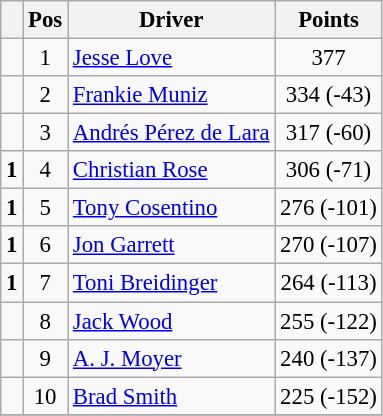<table class="wikitable" style="font-size: 95%;">
<tr>
<th></th>
<th>Pos</th>
<th>Driver</th>
<th>Points</th>
</tr>
<tr>
<td align="left"></td>
<td style="text-align:center;">1</td>
<td><a href='#'>Jesse Love</a></td>
<td style="text-align:center;">377</td>
</tr>
<tr>
<td align="left"></td>
<td style="text-align:center;">2</td>
<td><a href='#'>Frankie Muniz</a></td>
<td style="text-align:center;">334 (-43)</td>
</tr>
<tr>
<td align="left"></td>
<td style="text-align:center;">3</td>
<td><a href='#'>Andrés Pérez de Lara</a></td>
<td style="text-align:center;">317 (-60)</td>
</tr>
<tr>
<td align="left"> <strong>1</strong></td>
<td style="text-align:center;">4</td>
<td><a href='#'>Christian Rose</a></td>
<td style="text-align:center;">306 (-71)</td>
</tr>
<tr>
<td align="left"> <strong>1</strong></td>
<td style="text-align:center;">5</td>
<td><a href='#'>Tony Cosentino</a></td>
<td style="text-align:center;">276 (-101)</td>
</tr>
<tr>
<td align="left"> <strong>1</strong></td>
<td style="text-align:center;">6</td>
<td><a href='#'>Jon Garrett</a></td>
<td style="text-align:center;">270 (-107)</td>
</tr>
<tr>
<td align="left"> <strong>1</strong></td>
<td style="text-align:center;">7</td>
<td><a href='#'>Toni Breidinger</a></td>
<td style="text-align:center;">264 (-113)</td>
</tr>
<tr>
<td align="left"></td>
<td style="text-align:center;">8</td>
<td><a href='#'>Jack Wood</a></td>
<td style="text-align:center;">255 (-122)</td>
</tr>
<tr>
<td align="left"></td>
<td style="text-align:center;">9</td>
<td><a href='#'>A. J. Moyer</a></td>
<td style="text-align:center;">240 (-137)</td>
</tr>
<tr>
<td align="left"></td>
<td style="text-align:center;">10</td>
<td><a href='#'>Brad Smith</a></td>
<td style="text-align:center;">225 (-152)</td>
</tr>
<tr class="sortbottom">
</tr>
</table>
